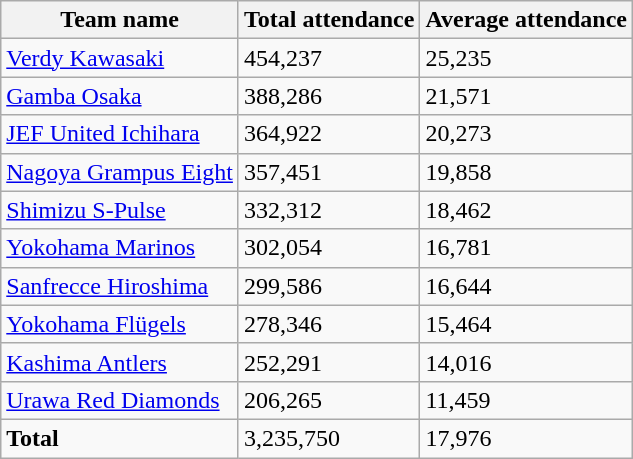<table class="wikitable">
<tr>
<th>Team name</th>
<th>Total attendance</th>
<th>Average attendance</th>
</tr>
<tr>
<td><a href='#'>Verdy Kawasaki</a></td>
<td>454,237</td>
<td>25,235</td>
</tr>
<tr>
<td><a href='#'>Gamba Osaka</a></td>
<td>388,286</td>
<td>21,571</td>
</tr>
<tr>
<td><a href='#'>JEF United Ichihara</a></td>
<td>364,922</td>
<td>20,273</td>
</tr>
<tr>
<td><a href='#'>Nagoya Grampus Eight</a></td>
<td>357,451</td>
<td>19,858</td>
</tr>
<tr>
<td><a href='#'>Shimizu S-Pulse</a></td>
<td>332,312</td>
<td>18,462</td>
</tr>
<tr>
<td><a href='#'>Yokohama Marinos</a></td>
<td>302,054</td>
<td>16,781</td>
</tr>
<tr>
<td><a href='#'>Sanfrecce Hiroshima</a></td>
<td>299,586</td>
<td>16,644</td>
</tr>
<tr>
<td><a href='#'>Yokohama Flügels</a></td>
<td>278,346</td>
<td>15,464</td>
</tr>
<tr>
<td><a href='#'>Kashima Antlers</a></td>
<td>252,291</td>
<td>14,016</td>
</tr>
<tr>
<td><a href='#'>Urawa Red Diamonds</a></td>
<td>206,265</td>
<td>11,459</td>
</tr>
<tr>
<td><strong>Total</strong></td>
<td>3,235,750</td>
<td>17,976</td>
</tr>
</table>
